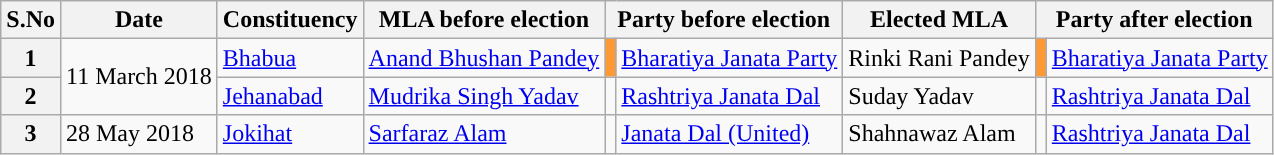<table class="wikitable sortable">
<tr>
<th>S.No</th>
<th>Date</th>
<th>Constituency</th>
<th>MLA before election</th>
<th colspan="2">Party before election</th>
<th>Elected MLA</th>
<th colspan="2">Party after election</th>
</tr>
<tr>
<th>1</th>
<td Rowspan=2>11 March 2018</td>
<td><a href='#'>Bhabua</a></td>
<td><a href='#'>Anand Bhushan Pandey</a></td>
<td bgcolor=#FF9933></td>
<td><a href='#'>Bharatiya Janata Party</a></td>
<td>Rinki Rani Pandey</td>
<td bgcolor=#FF9933></td>
<td><a href='#'>Bharatiya Janata Party</a></td>
</tr>
<tr>
<th>2</th>
<td><a href='#'>Jehanabad</a></td>
<td><a href='#'>Mudrika Singh Yadav</a></td>
<td></td>
<td><a href='#'>Rashtriya Janata Dal</a></td>
<td>Suday Yadav</td>
<td></td>
<td><a href='#'>Rashtriya Janata Dal</a></td>
</tr>
<tr>
<th>3</th>
<td>28 May 2018</td>
<td><a href='#'>Jokihat</a></td>
<td><a href='#'>Sarfaraz Alam</a></td>
<td></td>
<td><a href='#'>Janata Dal (United)</a></td>
<td>Shahnawaz Alam</td>
<td></td>
<td><a href='#'>Rashtriya Janata Dal</a></td>
</tr>
</table>
